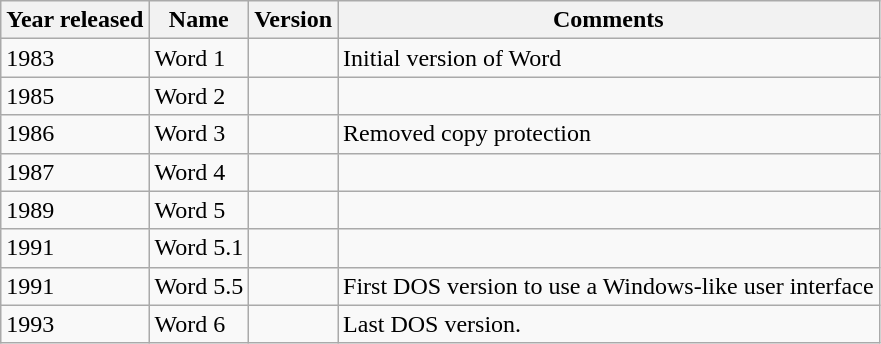<table class="wikitable sortable">
<tr>
<th>Year released</th>
<th>Name</th>
<th>Version</th>
<th scope="col" class="unsortable">Comments</th>
</tr>
<tr>
<td>1983</td>
<td>Word 1</td>
<td></td>
<td>Initial version of Word</td>
</tr>
<tr>
<td>1985</td>
<td>Word 2</td>
<td></td>
<td></td>
</tr>
<tr>
<td>1986</td>
<td>Word 3</td>
<td></td>
<td>Removed copy protection</td>
</tr>
<tr>
<td>1987</td>
<td>Word 4</td>
<td></td>
<td></td>
</tr>
<tr>
<td>1989</td>
<td>Word 5</td>
<td></td>
<td></td>
</tr>
<tr>
<td>1991</td>
<td>Word 5.1</td>
<td></td>
<td></td>
</tr>
<tr>
<td>1991</td>
<td>Word 5.5</td>
<td></td>
<td>First DOS version to use a Windows-like user interface</td>
</tr>
<tr>
<td>1993</td>
<td>Word 6</td>
<td></td>
<td>Last DOS version.</td>
</tr>
</table>
